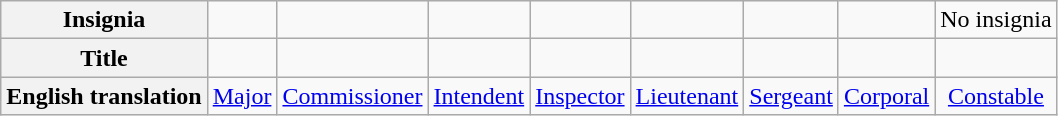<table class="wikitable">
<tr style="text-align:center">
<th> Insignia</th>
<td></td>
<td></td>
<td></td>
<td></td>
<td></td>
<td></td>
<td></td>
<td>No insignia</td>
</tr>
<tr style="text-align:center">
<th>Title</th>
<td></td>
<td></td>
<td></td>
<td></td>
<td></td>
<td></td>
<td></td>
<td></td>
</tr>
<tr style="text-align:center">
<th>English translation</th>
<td><a href='#'>Major</a></td>
<td><a href='#'>Commissioner</a></td>
<td><a href='#'>Intendent</a></td>
<td><a href='#'>Inspector</a></td>
<td><a href='#'>Lieutenant</a></td>
<td><a href='#'>Sergeant</a></td>
<td><a href='#'>Corporal</a></td>
<td><a href='#'>Constable</a></td>
</tr>
</table>
